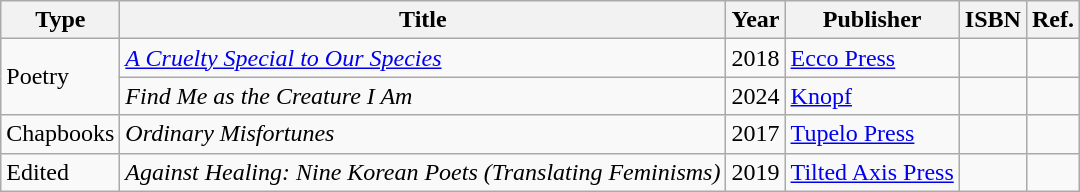<table class="wikitable">
<tr>
<th>Type</th>
<th>Title</th>
<th>Year</th>
<th>Publisher</th>
<th>ISBN</th>
<th>Ref.</th>
</tr>
<tr>
<td rowspan="2">Poetry</td>
<td><em><a href='#'>A Cruelty Special to Our Species</a></em></td>
<td>2018</td>
<td><a href='#'>Ecco Press</a></td>
<td></td>
<td></td>
</tr>
<tr>
<td><em>Find Me as the Creature I Am</em></td>
<td>2024</td>
<td><a href='#'>Knopf</a></td>
<td></td>
<td></td>
</tr>
<tr>
<td>Chapbooks</td>
<td><em>Ordinary Misfortunes</em></td>
<td>2017</td>
<td><a href='#'>Tupelo Press</a></td>
<td></td>
<td></td>
</tr>
<tr>
<td>Edited</td>
<td><em>Against Healing: Nine Korean Poets (Translating Feminisms)</em></td>
<td>2019</td>
<td><a href='#'>Tilted Axis Press</a></td>
<td></td>
<td></td>
</tr>
</table>
